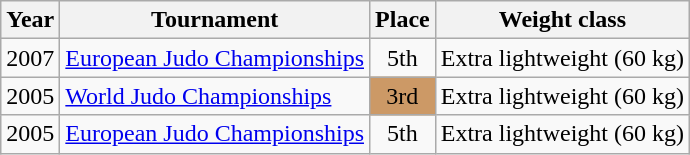<table class=wikitable>
<tr>
<th>Year</th>
<th>Tournament</th>
<th>Place</th>
<th>Weight class</th>
</tr>
<tr>
<td>2007</td>
<td><a href='#'>European Judo Championships</a></td>
<td align="center">5th</td>
<td>Extra lightweight (60 kg)</td>
</tr>
<tr>
<td>2005</td>
<td><a href='#'>World Judo Championships</a></td>
<td bgcolor="cc9966" align="center">3rd</td>
<td>Extra lightweight (60 kg)</td>
</tr>
<tr>
<td>2005</td>
<td><a href='#'>European Judo Championships</a></td>
<td align="center">5th</td>
<td>Extra lightweight (60 kg)</td>
</tr>
</table>
